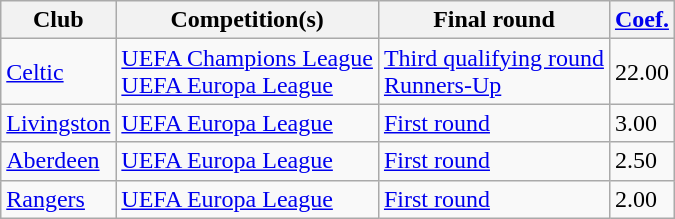<table class="wikitable">
<tr>
<th>Club</th>
<th>Competition(s)</th>
<th>Final round</th>
<th><a href='#'>Coef.</a></th>
</tr>
<tr>
<td><a href='#'>Celtic</a></td>
<td><a href='#'>UEFA Champions League</a><br> <a href='#'>UEFA Europa League</a></td>
<td><a href='#'>Third qualifying round</a><br> <a href='#'>Runners-Up</a></td>
<td>22.00</td>
</tr>
<tr>
<td><a href='#'>Livingston</a></td>
<td><a href='#'>UEFA Europa League</a></td>
<td><a href='#'>First round</a></td>
<td>3.00</td>
</tr>
<tr>
<td><a href='#'>Aberdeen</a></td>
<td><a href='#'>UEFA Europa League</a></td>
<td><a href='#'>First round</a></td>
<td>2.50</td>
</tr>
<tr>
<td><a href='#'>Rangers</a></td>
<td><a href='#'>UEFA Europa League</a></td>
<td><a href='#'>First round</a></td>
<td>2.00</td>
</tr>
</table>
